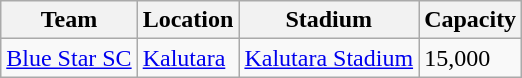<table class="wikitable sortable">
<tr>
<th>Team</th>
<th>Location</th>
<th>Stadium</th>
<th>Capacity</th>
</tr>
<tr>
<td><a href='#'>Blue Star SC</a></td>
<td><a href='#'>Kalutara</a></td>
<td><a href='#'>Kalutara Stadium</a></td>
<td>15,000</td>
</tr>
</table>
